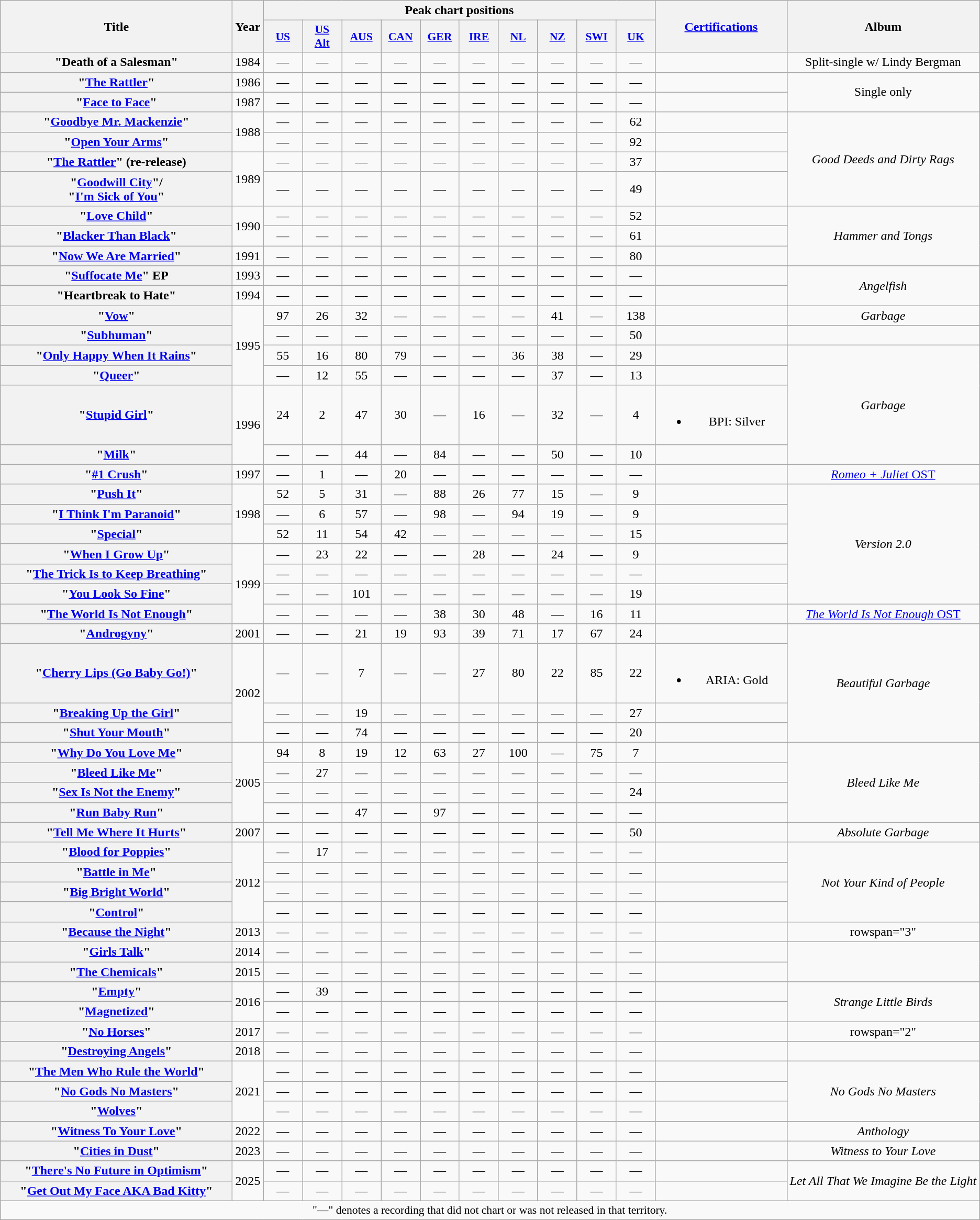<table class="wikitable plainrowheaders" style="text-align:center;" border="1">
<tr>
<th scope="col" rowspan="2" style="width:18em;">Title</th>
<th scope="col" rowspan="2">Year</th>
<th scope="col" colspan="10">Peak chart positions</th>
<th scope="col" rowspan="2" style="width:10em;"><a href='#'>Certifications</a></th>
<th scope="col" rowspan="2">Album</th>
</tr>
<tr>
<th scope="col" style="width:3em;font-size:90%;"><a href='#'>US</a><br></th>
<th scope="col" style="width:3em;font-size:90%;"><a href='#'>US<br>Alt</a><br></th>
<th scope="col" style="width:3em;font-size:90%;"><a href='#'>AUS</a><br></th>
<th scope="col" style="width:3em;font-size:90%;"><a href='#'>CAN</a><br></th>
<th scope="col" style="width:3em;font-size:90%;"><a href='#'>GER</a><br></th>
<th scope="col" style="width:3em;font-size:90%;"><a href='#'>IRE</a><br></th>
<th scope="col" style="width:3em;font-size:90%;"><a href='#'>NL</a><br></th>
<th scope="col" style="width:3em;font-size:90%;"><a href='#'>NZ</a><br></th>
<th scope="col" style="width:3em;font-size:90%;"><a href='#'>SWI</a><br></th>
<th scope="col" style="width:3em;font-size:90%;"><a href='#'>UK</a><br></th>
</tr>
<tr>
<th scope="row">"Death of a Salesman"</th>
<td rowspan="1">1984</td>
<td>—</td>
<td>—</td>
<td>—</td>
<td>—</td>
<td>—</td>
<td>—</td>
<td>—</td>
<td>—</td>
<td>—</td>
<td>—</td>
<td></td>
<td>Split-single w/ Lindy Bergman</td>
</tr>
<tr>
<th scope="row">"<a href='#'>The Rattler</a>"</th>
<td rowspan="1">1986</td>
<td>—</td>
<td>—</td>
<td>—</td>
<td>—</td>
<td>—</td>
<td>—</td>
<td>—</td>
<td>—</td>
<td>—</td>
<td>—</td>
<td></td>
<td rowspan="2">Single only</td>
</tr>
<tr>
<th scope="row">"<a href='#'>Face to Face</a>"</th>
<td rowspan="1">1987</td>
<td>—</td>
<td>—</td>
<td>—</td>
<td>—</td>
<td>—</td>
<td>—</td>
<td>—</td>
<td>—</td>
<td>—</td>
<td>—</td>
<td></td>
</tr>
<tr>
<th scope="row">"<a href='#'>Goodbye Mr. Mackenzie</a>"</th>
<td rowspan="2">1988</td>
<td>—</td>
<td>—</td>
<td>—</td>
<td>—</td>
<td>—</td>
<td>—</td>
<td>—</td>
<td>—</td>
<td>—</td>
<td>62</td>
<td></td>
<td rowspan="4"><em>Good Deeds and Dirty Rags</em></td>
</tr>
<tr>
<th scope="row">"<a href='#'>Open Your Arms</a>"</th>
<td>—</td>
<td>—</td>
<td>—</td>
<td>—</td>
<td>—</td>
<td>—</td>
<td>—</td>
<td>—</td>
<td>—</td>
<td>92</td>
<td></td>
</tr>
<tr>
<th scope="row">"<a href='#'>The Rattler</a>" (re-release)</th>
<td rowspan="2">1989</td>
<td>—</td>
<td>—</td>
<td>—</td>
<td>—</td>
<td>—</td>
<td>—</td>
<td>—</td>
<td>—</td>
<td>—</td>
<td>37</td>
<td></td>
</tr>
<tr>
<th scope="row">"<a href='#'>Goodwill City</a>"/<br>"<a href='#'>I'm Sick of You</a>"</th>
<td>—</td>
<td>—</td>
<td>—</td>
<td>—</td>
<td>—</td>
<td>—</td>
<td>—</td>
<td>—</td>
<td>—</td>
<td>49</td>
<td></td>
</tr>
<tr>
<th scope="row">"<a href='#'>Love Child</a>"</th>
<td rowspan="2">1990</td>
<td>—</td>
<td>—</td>
<td>—</td>
<td>—</td>
<td>—</td>
<td>—</td>
<td>—</td>
<td>—</td>
<td>—</td>
<td>52</td>
<td></td>
<td rowspan="3"><em>Hammer and Tongs</em></td>
</tr>
<tr>
<th scope="row">"<a href='#'>Blacker Than Black</a>"</th>
<td>—</td>
<td>—</td>
<td>—</td>
<td>—</td>
<td>—</td>
<td>—</td>
<td>—</td>
<td>—</td>
<td>—</td>
<td>61</td>
<td></td>
</tr>
<tr>
<th scope="row">"<a href='#'>Now We Are Married</a>"</th>
<td rowspan="1">1991</td>
<td>—</td>
<td>—</td>
<td>—</td>
<td>—</td>
<td>—</td>
<td>—</td>
<td>—</td>
<td>—</td>
<td>—</td>
<td>80</td>
<td></td>
</tr>
<tr>
<th scope="row">"<a href='#'>Suffocate Me</a>" EP</th>
<td rowspan="1">1993</td>
<td>—</td>
<td>—</td>
<td>—</td>
<td>—</td>
<td>—</td>
<td>—</td>
<td>—</td>
<td>—</td>
<td>—</td>
<td>—</td>
<td></td>
<td rowspan="2"><em>Angelfish</em></td>
</tr>
<tr>
<th scope="row">"Heartbreak to Hate"</th>
<td rowspan="1">1994</td>
<td>—</td>
<td>—</td>
<td>—</td>
<td>—</td>
<td>—</td>
<td>—</td>
<td>—</td>
<td>—</td>
<td>—</td>
<td>—</td>
<td></td>
</tr>
<tr>
<th scope="row">"<a href='#'>Vow</a>"</th>
<td rowspan="4">1995</td>
<td>97</td>
<td>26</td>
<td>32</td>
<td>—</td>
<td>—</td>
<td>—</td>
<td>—</td>
<td>41</td>
<td>—</td>
<td>138</td>
<td></td>
<td><em>Garbage</em></td>
</tr>
<tr>
<th scope="row">"<a href='#'>Subhuman</a>"</th>
<td>—</td>
<td>—</td>
<td>—</td>
<td>—</td>
<td>—</td>
<td>—</td>
<td>—</td>
<td>—</td>
<td>—</td>
<td>50</td>
<td></td>
<td></td>
</tr>
<tr>
<th scope="row">"<a href='#'>Only Happy When It Rains</a>"</th>
<td>55</td>
<td>16</td>
<td>80</td>
<td>79</td>
<td>—</td>
<td>—</td>
<td>36</td>
<td>38</td>
<td>—</td>
<td>29</td>
<td></td>
<td rowspan="4"><em>Garbage</em></td>
</tr>
<tr>
<th scope="row">"<a href='#'>Queer</a>"</th>
<td>—</td>
<td>12</td>
<td>55</td>
<td>—</td>
<td>—</td>
<td>—</td>
<td>—</td>
<td>37</td>
<td>—</td>
<td>13</td>
<td></td>
</tr>
<tr>
<th scope="row">"<a href='#'>Stupid Girl</a>"</th>
<td rowspan="2">1996</td>
<td>24</td>
<td>2</td>
<td>47</td>
<td>30</td>
<td>—</td>
<td>16</td>
<td>—</td>
<td>32</td>
<td>—</td>
<td>4</td>
<td><br><ul><li>BPI: Silver</li></ul></td>
</tr>
<tr>
<th scope="row">"<a href='#'>Milk</a>"</th>
<td>—</td>
<td>—</td>
<td>44</td>
<td>—</td>
<td>84</td>
<td>—</td>
<td>—</td>
<td>50</td>
<td>—</td>
<td>10</td>
<td></td>
</tr>
<tr>
<th scope="row">"<a href='#'>#1 Crush</a>"</th>
<td>1997</td>
<td>—</td>
<td>1</td>
<td>—</td>
<td>20</td>
<td>—</td>
<td>—</td>
<td>—</td>
<td>—</td>
<td>—</td>
<td>—</td>
<td></td>
<td><a href='#'><em>Romeo + Juliet</em> OST</a></td>
</tr>
<tr>
<th scope="row">"<a href='#'>Push It</a>"</th>
<td rowspan="3">1998</td>
<td>52</td>
<td>5</td>
<td>31</td>
<td>—</td>
<td>88</td>
<td>26</td>
<td>77</td>
<td>15</td>
<td>—</td>
<td>9</td>
<td></td>
<td rowspan="6"><em>Version 2.0</em></td>
</tr>
<tr>
<th scope="row">"<a href='#'>I Think I'm Paranoid</a>"</th>
<td>—</td>
<td>6</td>
<td>57</td>
<td>—</td>
<td>98</td>
<td>—</td>
<td>94</td>
<td>19</td>
<td>—</td>
<td>9</td>
<td></td>
</tr>
<tr>
<th scope="row">"<a href='#'>Special</a>"</th>
<td>52</td>
<td>11</td>
<td>54</td>
<td>42</td>
<td>—</td>
<td>—</td>
<td>—</td>
<td>—</td>
<td>—</td>
<td>15</td>
<td></td>
</tr>
<tr>
<th scope="row">"<a href='#'>When I Grow Up</a>"</th>
<td rowspan="4">1999</td>
<td>—</td>
<td>23</td>
<td>22</td>
<td>—</td>
<td>—</td>
<td>28</td>
<td>—</td>
<td>24</td>
<td>—</td>
<td>9</td>
<td></td>
</tr>
<tr>
<th scope="row">"<a href='#'>The Trick Is to Keep Breathing</a>"</th>
<td>—</td>
<td>—</td>
<td>—</td>
<td>—</td>
<td>—</td>
<td>—</td>
<td>—</td>
<td>—</td>
<td>—</td>
<td>—</td>
</tr>
<tr>
<th scope="row">"<a href='#'>You Look So Fine</a>"</th>
<td>—</td>
<td>—</td>
<td>101</td>
<td>—</td>
<td>—</td>
<td>—</td>
<td>—</td>
<td>—</td>
<td>—</td>
<td>19</td>
<td></td>
</tr>
<tr>
<th scope="row">"<a href='#'>The World Is Not Enough</a>"</th>
<td>—</td>
<td>—</td>
<td>—</td>
<td>—</td>
<td>38</td>
<td>30</td>
<td>48</td>
<td>—</td>
<td>16</td>
<td>11</td>
<td></td>
<td><a href='#'><em>The World Is Not Enough</em> OST</a></td>
</tr>
<tr>
<th scope="row">"<a href='#'>Androgyny</a>"</th>
<td>2001</td>
<td>—</td>
<td>—</td>
<td>21</td>
<td>19</td>
<td>93</td>
<td>39</td>
<td>71</td>
<td>17</td>
<td>67</td>
<td>24</td>
<td></td>
<td rowspan="4"><em>Beautiful Garbage</em></td>
</tr>
<tr>
<th scope="row">"<a href='#'>Cherry Lips (Go Baby Go!)</a>"</th>
<td rowspan="3">2002</td>
<td>—</td>
<td>—</td>
<td>7</td>
<td>—</td>
<td>—</td>
<td>27</td>
<td>80</td>
<td>22</td>
<td>85</td>
<td>22</td>
<td><br><ul><li>ARIA: Gold</li></ul></td>
</tr>
<tr>
<th scope="row">"<a href='#'>Breaking Up the Girl</a>"</th>
<td>—</td>
<td>—</td>
<td>19</td>
<td>—</td>
<td>—</td>
<td>—</td>
<td>—</td>
<td>—</td>
<td>—</td>
<td>27</td>
<td></td>
</tr>
<tr>
<th scope="row">"<a href='#'>Shut Your Mouth</a>"</th>
<td>—</td>
<td>—</td>
<td>74</td>
<td>—</td>
<td>—</td>
<td>—</td>
<td>—</td>
<td>—</td>
<td>—</td>
<td>20</td>
<td></td>
</tr>
<tr>
<th scope="row">"<a href='#'>Why Do You Love Me</a>"</th>
<td rowspan="4">2005</td>
<td>94</td>
<td>8</td>
<td>19</td>
<td>12</td>
<td>63</td>
<td>27</td>
<td>100</td>
<td>—</td>
<td>75</td>
<td>7</td>
<td></td>
<td rowspan="4"><em>Bleed Like Me</em></td>
</tr>
<tr>
<th scope="row">"<a href='#'>Bleed Like Me</a>"</th>
<td>—</td>
<td>27</td>
<td>—</td>
<td>—</td>
<td>—</td>
<td>—</td>
<td>—</td>
<td>—</td>
<td>—</td>
<td>—</td>
<td></td>
</tr>
<tr>
<th scope="row">"<a href='#'>Sex Is Not the Enemy</a>"</th>
<td>—</td>
<td>—</td>
<td>—</td>
<td>—</td>
<td>—</td>
<td>—</td>
<td>—</td>
<td>—</td>
<td>—</td>
<td>24</td>
<td></td>
</tr>
<tr>
<th scope="row">"<a href='#'>Run Baby Run</a>"</th>
<td>—</td>
<td>—</td>
<td>47</td>
<td>—</td>
<td>97</td>
<td>—</td>
<td>—</td>
<td>—</td>
<td>—</td>
<td>—</td>
<td></td>
</tr>
<tr>
<th scope="row">"<a href='#'>Tell Me Where It Hurts</a>"</th>
<td>2007</td>
<td>—</td>
<td>—</td>
<td>—</td>
<td>—</td>
<td>—</td>
<td>—</td>
<td>—</td>
<td>—</td>
<td>—</td>
<td>50</td>
<td></td>
<td><em>Absolute Garbage</em></td>
</tr>
<tr>
<th scope="row">"<a href='#'>Blood for Poppies</a>"</th>
<td rowspan="4">2012</td>
<td>—</td>
<td>17</td>
<td>—</td>
<td>—</td>
<td>—</td>
<td>—</td>
<td>—</td>
<td>—</td>
<td>—</td>
<td>—</td>
<td></td>
<td rowspan="4"><em>Not Your Kind of People</em></td>
</tr>
<tr>
<th scope="row">"<a href='#'>Battle in Me</a>"</th>
<td>—</td>
<td>—</td>
<td>—</td>
<td>—</td>
<td>—</td>
<td>—</td>
<td>—</td>
<td>—</td>
<td>—</td>
<td>—</td>
<td></td>
</tr>
<tr>
<th scope="row">"<a href='#'>Big Bright World</a>"</th>
<td>—</td>
<td>—</td>
<td>—</td>
<td>—</td>
<td>—</td>
<td>—</td>
<td>—</td>
<td>—</td>
<td>—</td>
<td>—</td>
<td></td>
</tr>
<tr>
<th scope="row">"<a href='#'>Control</a>"</th>
<td>—</td>
<td>—</td>
<td>—</td>
<td>—</td>
<td>—</td>
<td>—</td>
<td>—</td>
<td>—</td>
<td>—</td>
<td>—</td>
<td></td>
</tr>
<tr>
<th scope="row">"<a href='#'>Because the Night</a>" </th>
<td>2013</td>
<td>—</td>
<td>—</td>
<td>—</td>
<td>—</td>
<td>—</td>
<td>—</td>
<td>—</td>
<td>—</td>
<td>—</td>
<td>—</td>
<td></td>
<td>rowspan="3" </td>
</tr>
<tr>
<th scope="row">"<a href='#'>Girls Talk</a>" </th>
<td>2014</td>
<td>—</td>
<td>—</td>
<td>—</td>
<td>—</td>
<td>—</td>
<td>—</td>
<td>—</td>
<td>—</td>
<td>—</td>
<td>—</td>
<td></td>
</tr>
<tr>
<th scope="row">"<a href='#'>The Chemicals</a>" </th>
<td>2015</td>
<td>—</td>
<td>—</td>
<td>—</td>
<td>—</td>
<td>—</td>
<td>—</td>
<td>—</td>
<td>—</td>
<td>—</td>
<td>—</td>
<td></td>
</tr>
<tr>
<th scope="row">"<a href='#'>Empty</a>"</th>
<td rowspan="2">2016</td>
<td>—</td>
<td>39</td>
<td>—</td>
<td>—</td>
<td>—</td>
<td>—</td>
<td>—</td>
<td>—</td>
<td>—</td>
<td>—</td>
<td></td>
<td rowspan="2"><em>Strange Little Birds</em></td>
</tr>
<tr>
<th " scope="row">"<a href='#'>Magnetized</a>"</th>
<td>—</td>
<td>—</td>
<td>—</td>
<td>—</td>
<td>—</td>
<td>—</td>
<td>—</td>
<td>—</td>
<td>—</td>
<td>—</td>
<td></td>
</tr>
<tr>
<th scope="row">"<a href='#'>No Horses</a>"</th>
<td>2017</td>
<td>—</td>
<td>—</td>
<td>—</td>
<td>—</td>
<td>—</td>
<td>—</td>
<td>—</td>
<td>—</td>
<td>—</td>
<td>—</td>
<td></td>
<td>rowspan="2" </td>
</tr>
<tr>
<th scope="row">"<a href='#'>Destroying Angels</a>" </th>
<td>2018</td>
<td>—</td>
<td>—</td>
<td>—</td>
<td>—</td>
<td>—</td>
<td>—</td>
<td>—</td>
<td>—</td>
<td>—</td>
<td>—</td>
<td></td>
</tr>
<tr>
<th scope="row">"<a href='#'>The Men Who Rule the World</a>"</th>
<td rowspan="3">2021</td>
<td>—</td>
<td>—</td>
<td>—</td>
<td>—</td>
<td>—</td>
<td>—</td>
<td>—</td>
<td>—</td>
<td>—</td>
<td>—</td>
<td></td>
<td rowspan="3"><em>No Gods No Masters</em></td>
</tr>
<tr>
<th scope="row">"<a href='#'>No Gods No Masters</a>"</th>
<td>—</td>
<td>—</td>
<td>—</td>
<td>—</td>
<td>—</td>
<td>—</td>
<td>—</td>
<td>—</td>
<td>—</td>
<td>—</td>
<td></td>
</tr>
<tr>
<th scope="row">"<a href='#'>Wolves</a>"</th>
<td>—</td>
<td>—</td>
<td>—</td>
<td>—</td>
<td>—</td>
<td>—</td>
<td>—</td>
<td>—</td>
<td>—</td>
<td>—</td>
<td></td>
</tr>
<tr>
<th scope="row">"<a href='#'>Witness To Your Love</a>"</th>
<td>2022</td>
<td>—</td>
<td>—</td>
<td>—</td>
<td>—</td>
<td>—</td>
<td>—</td>
<td>—</td>
<td>—</td>
<td>—</td>
<td>—</td>
<td></td>
<td><em>Anthology</em></td>
</tr>
<tr>
<th scope="row">"<a href='#'>Cities in Dust</a>"</th>
<td>2023</td>
<td>—</td>
<td>—</td>
<td>—</td>
<td>—</td>
<td>—</td>
<td>—</td>
<td>—</td>
<td>—</td>
<td>—</td>
<td>—</td>
<td></td>
<td><em>Witness to Your Love</em></td>
</tr>
<tr>
<th scope="row">"<a href='#'>There's No Future in Optimism</a>"</th>
<td rowspan="2">2025</td>
<td>—</td>
<td>—</td>
<td>—</td>
<td>—</td>
<td>—</td>
<td>—</td>
<td>—</td>
<td>—</td>
<td>—</td>
<td>—</td>
<td></td>
<td rowspan="2"><em>Let All That We Imagine Be the Light</em></td>
</tr>
<tr>
<th scope="row">"<a href='#'>Get Out My Face AKA Bad Kitty</a>"</th>
<td>—</td>
<td>—</td>
<td>—</td>
<td>—</td>
<td>—</td>
<td>—</td>
<td>—</td>
<td>—</td>
<td>—</td>
<td>—</td>
</tr>
<tr>
<td colspan="14" style="font-size:90%">"—" denotes a recording that did not chart or was not released in that territory.</td>
</tr>
</table>
